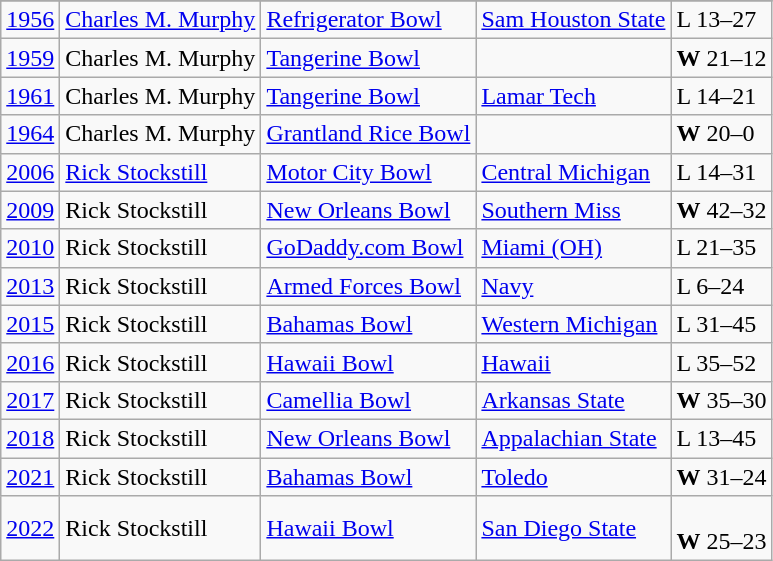<table class="wikitable">
<tr>
</tr>
<tr>
<td><a href='#'>1956</a></td>
<td><a href='#'>Charles M. Murphy</a></td>
<td><a href='#'>Refrigerator Bowl</a></td>
<td><a href='#'>Sam Houston State</a></td>
<td>L 13–27</td>
</tr>
<tr>
<td><a href='#'>1959</a></td>
<td>Charles M. Murphy</td>
<td><a href='#'>Tangerine Bowl</a></td>
<td></td>
<td><strong>W</strong> 21–12</td>
</tr>
<tr>
<td><a href='#'>1961</a></td>
<td>Charles M. Murphy</td>
<td><a href='#'>Tangerine Bowl</a></td>
<td><a href='#'>Lamar Tech</a></td>
<td>L 14–21</td>
</tr>
<tr>
<td><a href='#'>1964</a></td>
<td>Charles M. Murphy</td>
<td><a href='#'>Grantland Rice Bowl</a></td>
<td></td>
<td><strong>W</strong> 20–0</td>
</tr>
<tr>
<td><a href='#'>2006</a></td>
<td><a href='#'>Rick Stockstill</a></td>
<td><a href='#'>Motor City Bowl</a></td>
<td><a href='#'>Central Michigan</a></td>
<td>L 14–31</td>
</tr>
<tr>
<td><a href='#'>2009</a></td>
<td>Rick Stockstill</td>
<td><a href='#'>New Orleans Bowl</a></td>
<td><a href='#'>Southern Miss</a></td>
<td><strong>W</strong> 42–32</td>
</tr>
<tr>
<td><a href='#'>2010</a></td>
<td>Rick Stockstill</td>
<td><a href='#'>GoDaddy.com Bowl</a></td>
<td><a href='#'>Miami (OH)</a></td>
<td>L 21–35</td>
</tr>
<tr>
<td><a href='#'>2013</a></td>
<td>Rick Stockstill</td>
<td><a href='#'>Armed Forces Bowl</a></td>
<td><a href='#'>Navy</a></td>
<td>L 6–24</td>
</tr>
<tr>
<td><a href='#'>2015</a></td>
<td>Rick Stockstill</td>
<td><a href='#'>Bahamas Bowl</a></td>
<td><a href='#'>Western Michigan</a></td>
<td>L 31–45</td>
</tr>
<tr>
<td><a href='#'>2016</a></td>
<td>Rick Stockstill</td>
<td><a href='#'>Hawaii Bowl</a></td>
<td><a href='#'>Hawaii</a></td>
<td>L 35–52</td>
</tr>
<tr>
<td><a href='#'>2017</a></td>
<td>Rick Stockstill</td>
<td><a href='#'>Camellia Bowl</a></td>
<td><a href='#'>Arkansas State</a></td>
<td><strong>W</strong> 35–30</td>
</tr>
<tr>
<td><a href='#'>2018</a></td>
<td>Rick Stockstill</td>
<td><a href='#'>New Orleans Bowl</a></td>
<td><a href='#'>Appalachian State</a></td>
<td>L 13–45</td>
</tr>
<tr>
<td><a href='#'>2021</a></td>
<td>Rick Stockstill</td>
<td><a href='#'>Bahamas Bowl</a></td>
<td><a href='#'>Toledo</a></td>
<td><strong>W</strong> 31–24</td>
</tr>
<tr>
<td><a href='#'>2022</a></td>
<td>Rick Stockstill</td>
<td><a href='#'>Hawaii Bowl</a></td>
<td><a href='#'>San Diego State</a></td>
<td><br><strong>W</strong> 25–23</td>
</tr>
</table>
